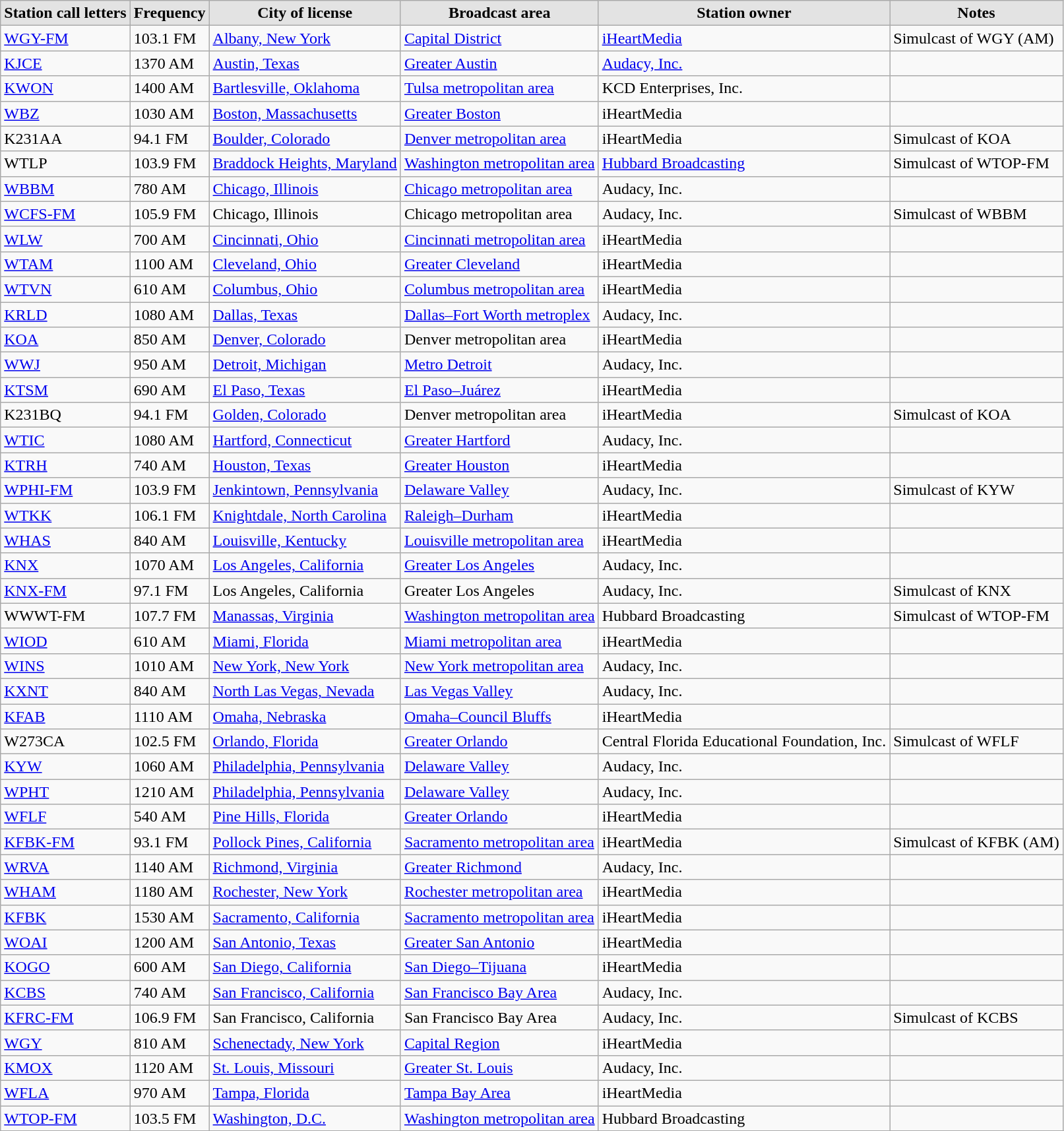<table class="wikitable sortable">
<tr>
<th style="background-color:#e3e3e3;"  align="left">Station call letters</th>
<th style="background-color:#e3e3e3;"  align="left">Frequency</th>
<th style="background-color:#e3e3e3;"  align="left">City of license</th>
<th style="background-color:#e3e3e3;"  align="left">Broadcast area</th>
<th style="background-color:#e3e3e3;"  align="left">Station owner</th>
<th style="background-color:#e3e3e3;"  align="left">Notes</th>
</tr>
<tr>
<td><a href='#'>WGY-FM</a></td>
<td>103.1 FM</td>
<td><a href='#'>Albany, New York</a></td>
<td><a href='#'>Capital District</a></td>
<td><a href='#'>iHeartMedia</a></td>
<td>Simulcast of WGY (AM)</td>
</tr>
<tr>
<td><a href='#'>KJCE</a></td>
<td>1370 AM</td>
<td><a href='#'>Austin, Texas</a></td>
<td><a href='#'>Greater Austin</a></td>
<td><a href='#'>Audacy, Inc.</a></td>
<td></td>
</tr>
<tr>
<td><a href='#'>KWON</a></td>
<td>1400 AM</td>
<td><a href='#'>Bartlesville, Oklahoma</a></td>
<td><a href='#'>Tulsa metropolitan area</a></td>
<td>KCD Enterprises, Inc.</td>
<td></td>
</tr>
<tr>
<td><a href='#'>WBZ</a></td>
<td>1030 AM</td>
<td><a href='#'>Boston, Massachusetts</a></td>
<td><a href='#'>Greater Boston</a></td>
<td>iHeartMedia</td>
<td></td>
</tr>
<tr>
<td>K231AA</td>
<td>94.1 FM</td>
<td><a href='#'>Boulder, Colorado</a></td>
<td><a href='#'>Denver metropolitan area</a></td>
<td>iHeartMedia</td>
<td>Simulcast of KOA</td>
</tr>
<tr>
<td>WTLP</td>
<td>103.9 FM</td>
<td><a href='#'>Braddock Heights, Maryland</a></td>
<td><a href='#'>Washington metropolitan area</a></td>
<td><a href='#'>Hubbard Broadcasting</a></td>
<td>Simulcast of WTOP-FM</td>
</tr>
<tr>
<td><a href='#'>WBBM</a></td>
<td>780 AM</td>
<td><a href='#'>Chicago, Illinois</a></td>
<td><a href='#'>Chicago metropolitan area</a></td>
<td>Audacy, Inc.</td>
<td></td>
</tr>
<tr>
<td><a href='#'>WCFS-FM</a></td>
<td>105.9 FM</td>
<td>Chicago, Illinois</td>
<td>Chicago metropolitan area</td>
<td>Audacy, Inc.</td>
<td>Simulcast of WBBM</td>
</tr>
<tr>
<td><a href='#'>WLW</a></td>
<td>700 AM</td>
<td><a href='#'>Cincinnati, Ohio</a></td>
<td><a href='#'>Cincinnati metropolitan area</a></td>
<td>iHeartMedia</td>
<td></td>
</tr>
<tr>
<td><a href='#'>WTAM</a></td>
<td>1100 AM</td>
<td><a href='#'>Cleveland, Ohio</a></td>
<td><a href='#'>Greater Cleveland</a></td>
<td>iHeartMedia</td>
<td></td>
</tr>
<tr>
<td><a href='#'>WTVN</a></td>
<td>610 AM</td>
<td><a href='#'>Columbus, Ohio</a></td>
<td><a href='#'>Columbus metropolitan area</a></td>
<td>iHeartMedia</td>
<td></td>
</tr>
<tr>
<td><a href='#'>KRLD</a></td>
<td>1080 AM</td>
<td><a href='#'>Dallas, Texas</a></td>
<td><a href='#'>Dallas–Fort Worth metroplex</a></td>
<td>Audacy, Inc.</td>
<td></td>
</tr>
<tr>
<td><a href='#'>KOA</a></td>
<td>850 AM</td>
<td><a href='#'>Denver, Colorado</a></td>
<td>Denver metropolitan area</td>
<td>iHeartMedia</td>
<td></td>
</tr>
<tr>
<td><a href='#'>WWJ</a></td>
<td>950 AM</td>
<td><a href='#'>Detroit, Michigan</a></td>
<td><a href='#'>Metro Detroit</a></td>
<td>Audacy, Inc.</td>
<td></td>
</tr>
<tr>
<td><a href='#'>KTSM</a></td>
<td>690 AM</td>
<td><a href='#'>El Paso, Texas</a></td>
<td><a href='#'>El Paso–Juárez</a></td>
<td>iHeartMedia</td>
<td></td>
</tr>
<tr>
<td>K231BQ</td>
<td>94.1 FM</td>
<td><a href='#'>Golden, Colorado</a></td>
<td>Denver metropolitan area</td>
<td>iHeartMedia</td>
<td>Simulcast of KOA</td>
</tr>
<tr>
<td><a href='#'>WTIC</a></td>
<td>1080 AM</td>
<td><a href='#'>Hartford, Connecticut</a></td>
<td><a href='#'>Greater Hartford</a></td>
<td>Audacy, Inc.</td>
<td></td>
</tr>
<tr>
<td><a href='#'>KTRH</a></td>
<td>740 AM</td>
<td><a href='#'>Houston, Texas</a></td>
<td><a href='#'>Greater Houston</a></td>
<td>iHeartMedia</td>
<td></td>
</tr>
<tr>
<td><a href='#'>WPHI-FM</a></td>
<td>103.9 FM</td>
<td><a href='#'>Jenkintown, Pennsylvania</a></td>
<td><a href='#'>Delaware Valley</a></td>
<td>Audacy, Inc.</td>
<td>Simulcast of KYW</td>
</tr>
<tr>
<td><a href='#'>WTKK</a></td>
<td>106.1 FM</td>
<td><a href='#'>Knightdale, North Carolina</a></td>
<td><a href='#'>Raleigh–Durham</a></td>
<td>iHeartMedia</td>
<td></td>
</tr>
<tr>
<td><a href='#'>WHAS</a></td>
<td>840 AM</td>
<td><a href='#'>Louisville, Kentucky</a></td>
<td><a href='#'>Louisville metropolitan area</a></td>
<td>iHeartMedia</td>
<td></td>
</tr>
<tr>
<td><a href='#'>KNX</a></td>
<td>1070 AM</td>
<td><a href='#'>Los Angeles, California</a></td>
<td><a href='#'>Greater Los Angeles</a></td>
<td>Audacy, Inc.</td>
<td></td>
</tr>
<tr>
<td><a href='#'>KNX-FM</a></td>
<td>97.1 FM</td>
<td>Los Angeles, California</td>
<td>Greater Los Angeles</td>
<td>Audacy, Inc.</td>
<td>Simulcast of KNX</td>
</tr>
<tr>
<td>WWWT-FM</td>
<td>107.7 FM</td>
<td><a href='#'>Manassas, Virginia</a></td>
<td><a href='#'>Washington metropolitan area</a></td>
<td>Hubbard Broadcasting</td>
<td>Simulcast of WTOP-FM</td>
</tr>
<tr>
<td><a href='#'>WIOD</a></td>
<td>610 AM</td>
<td><a href='#'>Miami, Florida</a></td>
<td><a href='#'>Miami metropolitan area</a></td>
<td>iHeartMedia</td>
<td></td>
</tr>
<tr>
<td><a href='#'>WINS</a></td>
<td>1010 AM</td>
<td><a href='#'>New York, New York</a></td>
<td><a href='#'>New York metropolitan area</a></td>
<td>Audacy, Inc.</td>
<td></td>
</tr>
<tr>
<td><a href='#'>KXNT</a></td>
<td>840 AM</td>
<td><a href='#'>North Las Vegas, Nevada</a></td>
<td><a href='#'>Las Vegas Valley</a></td>
<td>Audacy, Inc.</td>
<td></td>
</tr>
<tr>
<td><a href='#'>KFAB</a></td>
<td>1110 AM</td>
<td><a href='#'>Omaha, Nebraska</a></td>
<td><a href='#'>Omaha–Council Bluffs</a></td>
<td>iHeartMedia</td>
<td></td>
</tr>
<tr>
<td>W273CA</td>
<td>102.5 FM</td>
<td><a href='#'>Orlando, Florida</a></td>
<td><a href='#'>Greater Orlando</a></td>
<td>Central Florida Educational Foundation, Inc.</td>
<td>Simulcast of WFLF</td>
</tr>
<tr>
<td><a href='#'>KYW</a></td>
<td>1060 AM</td>
<td><a href='#'>Philadelphia, Pennsylvania</a></td>
<td><a href='#'>Delaware Valley</a></td>
<td>Audacy, Inc.</td>
<td></td>
</tr>
<tr>
<td><a href='#'>WPHT</a></td>
<td>1210 AM</td>
<td><a href='#'>Philadelphia, Pennsylvania</a></td>
<td><a href='#'>Delaware Valley</a></td>
<td>Audacy, Inc.</td>
<td></td>
</tr>
<tr>
<td><a href='#'>WFLF</a></td>
<td>540 AM</td>
<td><a href='#'>Pine Hills, Florida</a></td>
<td><a href='#'>Greater Orlando</a></td>
<td>iHeartMedia</td>
<td></td>
</tr>
<tr>
<td><a href='#'>KFBK-FM</a></td>
<td>93.1 FM</td>
<td><a href='#'>Pollock Pines, California</a></td>
<td><a href='#'>Sacramento metropolitan area</a></td>
<td>iHeartMedia</td>
<td>Simulcast of KFBK (AM)</td>
</tr>
<tr>
<td><a href='#'>WRVA</a></td>
<td>1140 AM</td>
<td><a href='#'>Richmond, Virginia</a></td>
<td><a href='#'>Greater Richmond</a></td>
<td>Audacy, Inc.</td>
<td></td>
</tr>
<tr>
<td><a href='#'>WHAM</a></td>
<td>1180 AM</td>
<td><a href='#'>Rochester, New York</a></td>
<td><a href='#'>Rochester metropolitan area</a></td>
<td>iHeartMedia</td>
<td></td>
</tr>
<tr>
<td><a href='#'>KFBK</a></td>
<td>1530 AM</td>
<td><a href='#'>Sacramento, California</a></td>
<td><a href='#'>Sacramento metropolitan area</a></td>
<td>iHeartMedia</td>
<td></td>
</tr>
<tr>
<td><a href='#'>WOAI</a></td>
<td>1200 AM</td>
<td><a href='#'>San Antonio, Texas</a></td>
<td><a href='#'>Greater San Antonio</a></td>
<td>iHeartMedia</td>
<td></td>
</tr>
<tr>
<td><a href='#'>KOGO</a></td>
<td>600 AM</td>
<td><a href='#'>San Diego, California</a></td>
<td><a href='#'>San Diego–Tijuana</a></td>
<td>iHeartMedia</td>
<td></td>
</tr>
<tr>
<td><a href='#'>KCBS</a></td>
<td>740 AM</td>
<td><a href='#'>San Francisco, California</a></td>
<td><a href='#'>San Francisco Bay Area</a></td>
<td>Audacy, Inc.</td>
<td></td>
</tr>
<tr>
<td><a href='#'>KFRC-FM</a></td>
<td>106.9 FM</td>
<td>San Francisco, California</td>
<td>San Francisco Bay Area</td>
<td>Audacy, Inc.</td>
<td>Simulcast of KCBS</td>
</tr>
<tr>
<td><a href='#'>WGY</a></td>
<td>810 AM</td>
<td><a href='#'>Schenectady, New York</a></td>
<td><a href='#'>Capital Region</a></td>
<td>iHeartMedia</td>
<td></td>
</tr>
<tr>
<td><a href='#'>KMOX</a></td>
<td>1120 AM</td>
<td><a href='#'>St. Louis, Missouri</a></td>
<td><a href='#'>Greater St. Louis</a></td>
<td>Audacy, Inc.</td>
<td></td>
</tr>
<tr>
<td><a href='#'>WFLA</a></td>
<td>970 AM</td>
<td><a href='#'>Tampa, Florida</a></td>
<td><a href='#'>Tampa Bay Area</a></td>
<td>iHeartMedia</td>
<td></td>
</tr>
<tr>
<td><a href='#'>WTOP-FM</a></td>
<td>103.5 FM</td>
<td><a href='#'>Washington, D.C.</a></td>
<td><a href='#'>Washington metropolitan area</a></td>
<td>Hubbard Broadcasting</td>
<td></td>
</tr>
<tr>
</tr>
</table>
